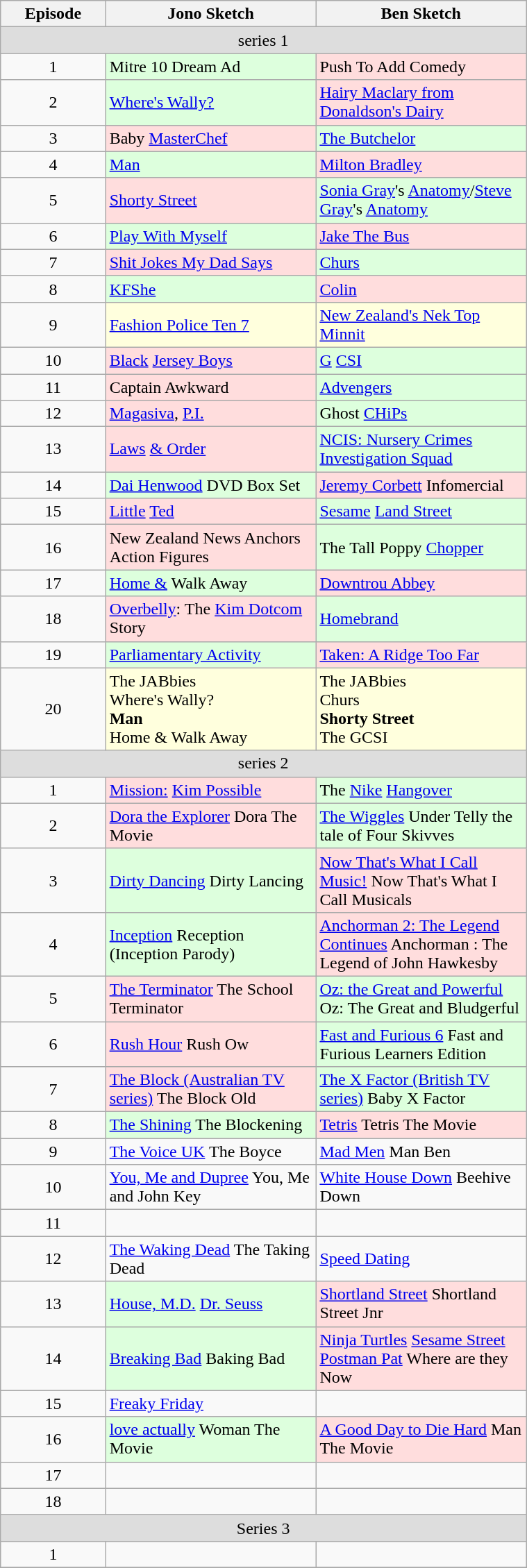<table class="wikitable" style="width:40%;">
<tr>
<th style="width:20%;">Episode</th>
<th style="width:40%;">Jono Sketch</th>
<th style="width:40%;">Ben Sketch</th>
</tr>
<tr style="background:#ddd;">
<td colspan="4" style="text-align:center;">series 1</td>
</tr>
<tr>
<td style="text-align:center;">1</td>
<td style="background:#dfd;">Mitre 10 Dream Ad</td>
<td style="background:#fdd;">Push To Add Comedy</td>
</tr>
<tr>
<td style="text-align:center;">2</td>
<td style="background:#dfd;"><a href='#'>Where's Wally?</a></td>
<td style="background:#fdd;"><a href='#'>Hairy Maclary from Donaldson's Dairy</a></td>
</tr>
<tr>
<td style="text-align:center;">3</td>
<td style="background:#fdd;">Baby <a href='#'>MasterChef</a></td>
<td style="background:#dfd;"><a href='#'>The Butche</a><a href='#'>lor</a></td>
</tr>
<tr>
<td style="text-align:center;">4</td>
<td style="background:#dfd;"><a href='#'>Man</a></td>
<td style="background:#fdd;"><a href='#'>Milton Bradley</a></td>
</tr>
<tr>
<td style="text-align:center;">5</td>
<td style="background:#fdd;"><a href='#'>Shorty Street</a></td>
<td style="background:#dfd;"><a href='#'>Sonia Gray</a>'s <a href='#'>Anatomy</a>/<a href='#'>Steve Gray</a>'s <a href='#'>Anatomy</a></td>
</tr>
<tr>
<td style="text-align:center;">6</td>
<td style="background:#dfd;"><a href='#'>Play With Myself</a></td>
<td style="background:#fdd;"><a href='#'>Jake The Bus</a></td>
</tr>
<tr>
<td style="text-align:center;">7</td>
<td style="background:#fdd;"><a href='#'>Shit Jokes My Dad Says</a></td>
<td style="background:#dfd;"><a href='#'>Churs</a></td>
</tr>
<tr>
<td style="text-align:center;">8</td>
<td style="background:#dfd;"><a href='#'>KFShe</a></td>
<td style="background:#fdd;"><a href='#'>Colin</a></td>
</tr>
<tr>
<td style="text-align:center;">9</td>
<td style="background:#ffd;"><a href='#'>Fashion Police Ten 7</a></td>
<td style="background:#ffd;"><a href='#'>New Zealand's Nek Top Minnit</a></td>
</tr>
<tr>
<td style="text-align:center;">10</td>
<td style="background:#fdd;"><a href='#'>Black</a> <a href='#'>Jersey Boys</a></td>
<td style="background:#dfd;"><a href='#'>G</a> <a href='#'>CSI</a></td>
</tr>
<tr>
<td style="text-align:center;">11</td>
<td style="background:#fdd;">Captain Awkward</td>
<td style="background:#dfd;"><a href='#'>Advengers</a></td>
</tr>
<tr>
<td style="text-align:center;">12</td>
<td style="background:#fdd;"><a href='#'>Magasiva</a>, <a href='#'>P.I.</a></td>
<td style="background:#dfd;">Ghost <a href='#'>CHiPs</a></td>
</tr>
<tr>
<td style="text-align:center;">13</td>
<td style="background:#fdd;"><a href='#'>Laws</a> <a href='#'>& Order</a></td>
<td style="background:#dfd;"><a href='#'>NCIS: Nursery Crimes Investigation Squad</a></td>
</tr>
<tr>
<td style="text-align:center;">14</td>
<td style="background:#dfd;"><a href='#'>Dai Henwood</a> DVD Box Set</td>
<td style="background:#fdd;"><a href='#'>Jeremy Corbett</a> Infomercial</td>
</tr>
<tr>
<td style="text-align:center;">15</td>
<td style="background:#fdd;"><a href='#'>Little</a> <a href='#'>Ted</a></td>
<td style="background:#dfd;"><a href='#'>Sesame</a> <a href='#'>Land Street</a></td>
</tr>
<tr>
<td style="text-align:center;">16</td>
<td style="background:#fdd;">New Zealand News Anchors Action Figures</td>
<td style="background:#dfd;">The Tall Poppy <a href='#'>Chopper</a></td>
</tr>
<tr>
<td style="text-align:center;">17</td>
<td style="background:#dfd;"><a href='#'>Home &</a> Walk Away</td>
<td style="background:#fdd;"><a href='#'>Downtrou Abbey</a></td>
</tr>
<tr>
<td style="text-align:center;">18</td>
<td style="background:#fdd;"><a href='#'>Overbelly</a>: The <a href='#'>Kim Dotcom</a> Story</td>
<td style="background:#dfd;"><a href='#'>Home</a><a href='#'>brand</a></td>
</tr>
<tr>
<td style="text-align:center;">19</td>
<td style="background:#dfd;"><a href='#'>Parliamentary Activity</a></td>
<td style="background:#fdd;"><a href='#'>Taken: A Ridge Too Far</a></td>
</tr>
<tr>
<td style="text-align:center;">20</td>
<td style="background:#ffd;">The JABbies<br>Where's Wally?<br><strong>Man</strong><br>Home & Walk Away</td>
<td style="background:#ffd;">The JABbies<br>Churs<br><strong>Shorty Street</strong><br>The GCSI</td>
</tr>
<tr style="background:#ddd;">
<td colspan="4" style="text-align:center;">series 2</td>
</tr>
<tr>
<td style="text-align:center;">1</td>
<td style="background:#fdd;"><a href='#'>Mission:</a> <a href='#'>Kim Possible</a></td>
<td style="background:#dfd;">The <a href='#'>Nike</a> <a href='#'>Hangover</a></td>
</tr>
<tr>
<td style="text-align:center;">2</td>
<td style="background:#fdd;"><a href='#'>Dora the Explorer</a> Dora The Movie</td>
<td style="background:#dfd;"><a href='#'>The Wiggles</a> Under Telly the tale of Four Skivves</td>
</tr>
<tr>
<td style="text-align:center;">3</td>
<td style="background:#dfd;"><a href='#'>Dirty Dancing</a> Dirty Lancing</td>
<td style="background:#fdd;"><a href='#'>Now That's What I Call Music!</a> Now That's What I Call Musicals</td>
</tr>
<tr>
<td style="text-align:center;">4</td>
<td style="background:#dfd;"><a href='#'>Inception</a> Reception (Inception Parody)</td>
<td style="background:#fdd;"><a href='#'>Anchorman 2: The Legend Continues</a> Anchorman : The Legend of John Hawkesby</td>
</tr>
<tr>
<td style="text-align:center;">5</td>
<td style="background:#fdd;"><a href='#'>The Terminator</a> The School Terminator</td>
<td style="background:#dfd;"><a href='#'>Oz: the Great and Powerful</a> Oz: The Great and Bludgerful</td>
</tr>
<tr>
<td style="text-align:center;">6</td>
<td style="background:#fdd;"><a href='#'>Rush Hour</a> Rush Ow</td>
<td style="background:#dfd;"><a href='#'>Fast and Furious 6</a> Fast and Furious Learners Edition</td>
</tr>
<tr>
<td style="text-align:center;">7</td>
<td style="background:#fdd;"><a href='#'>The Block (Australian TV series)</a> The Block Old</td>
<td style="background:#dfd;"><a href='#'>The X Factor (British TV series)</a> Baby X Factor</td>
</tr>
<tr>
<td style="text-align:center;">8</td>
<td style="background:#dfd;"><a href='#'>The Shining</a> The Blockening</td>
<td style="background:#fdd;"><a href='#'>Tetris</a> Tetris The Movie</td>
</tr>
<tr>
<td style="text-align:center;">9</td>
<td><a href='#'>The Voice UK</a> The Boyce</td>
<td><a href='#'>Mad Men</a> Man Ben</td>
</tr>
<tr>
<td style="text-align:center;">10</td>
<td><a href='#'>You, Me and Dupree</a> You, Me and John Key</td>
<td><a href='#'>White House Down</a> Beehive Down</td>
</tr>
<tr>
<td style="text-align:center;">11</td>
<td></td>
<td></td>
</tr>
<tr>
<td style="text-align:center;">12</td>
<td><a href='#'>The Waking Dead</a> The Taking Dead</td>
<td><a href='#'>Speed Dating</a></td>
</tr>
<tr>
<td style="text-align:center;">13</td>
<td style="background:#dfd;"><a href='#'>House, M.D.</a> <a href='#'>Dr. Seuss</a></td>
<td style="background:#fdd;"><a href='#'>Shortland Street</a> Shortland Street Jnr</td>
</tr>
<tr>
<td style="text-align:center;">14</td>
<td style="background:#dfd;"><a href='#'>Breaking Bad</a> Baking Bad</td>
<td style="background:#fdd;"><a href='#'>Ninja Turtles</a> <a href='#'>Sesame Street</a> <a href='#'>Postman Pat</a> Where are they Now</td>
</tr>
<tr>
<td style="text-align:center;">15</td>
<td><a href='#'>Freaky Friday</a></td>
<td></td>
</tr>
<tr>
<td style="text-align:center;">16</td>
<td style="background:#dfd;"><a href='#'>love actually</a> Woman The Movie</td>
<td style="background:#fdd;"><a href='#'>A Good Day to Die Hard</a> Man The Movie</td>
</tr>
<tr>
<td style="text-align:center;">17</td>
<td></td>
<td></td>
</tr>
<tr>
<td style="text-align:center;">18</td>
<td></td>
<td></td>
</tr>
<tr style="background:#ddd;">
<td colspan="4" style="text-align:center;">Series 3</td>
</tr>
<tr>
<td style="text-align:center;">1</td>
<td></td>
<td></td>
</tr>
<tr>
</tr>
</table>
